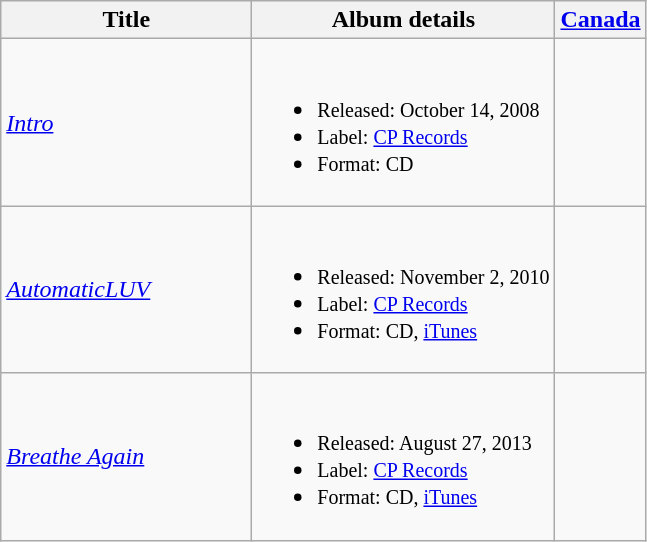<table class="wikitable">
<tr>
<th scope="col" rowspan="1" style="width:10em;">Title</th>
<th scope="col" rowspan="1">Album details</th>
<th scope="col" rowspan="1"><a href='#'>Canada</a></th>
</tr>
<tr>
<td><em><a href='#'>Intro</a></em></td>
<td><br><ul><li><small>Released: October 14, 2008</small></li><li><small>Label: <a href='#'>CP Records</a></small></li><li><small>Format: CD</small></li></ul></td>
<td></td>
</tr>
<tr>
<td><em><a href='#'>AutomaticLUV</a></em></td>
<td><br><ul><li><small>Released: November 2, 2010</small></li><li><small>Label: <a href='#'>CP Records</a></small></li><li><small>Format: CD, <a href='#'>iTunes</a></small></li></ul></td>
<td></td>
</tr>
<tr>
<td><em><a href='#'>Breathe Again</a></em></td>
<td><br><ul><li><small>Released: August 27, 2013</small></li><li><small>Label: <a href='#'>CP Records</a></small></li><li><small>Format: CD, <a href='#'>iTunes</a></small></li></ul></td>
<td></td>
</tr>
</table>
